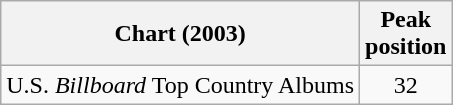<table class="wikitable">
<tr>
<th>Chart (2003)</th>
<th>Peak<br>position</th>
</tr>
<tr>
<td>U.S. <em>Billboard</em> Top Country Albums</td>
<td align="center">32</td>
</tr>
</table>
